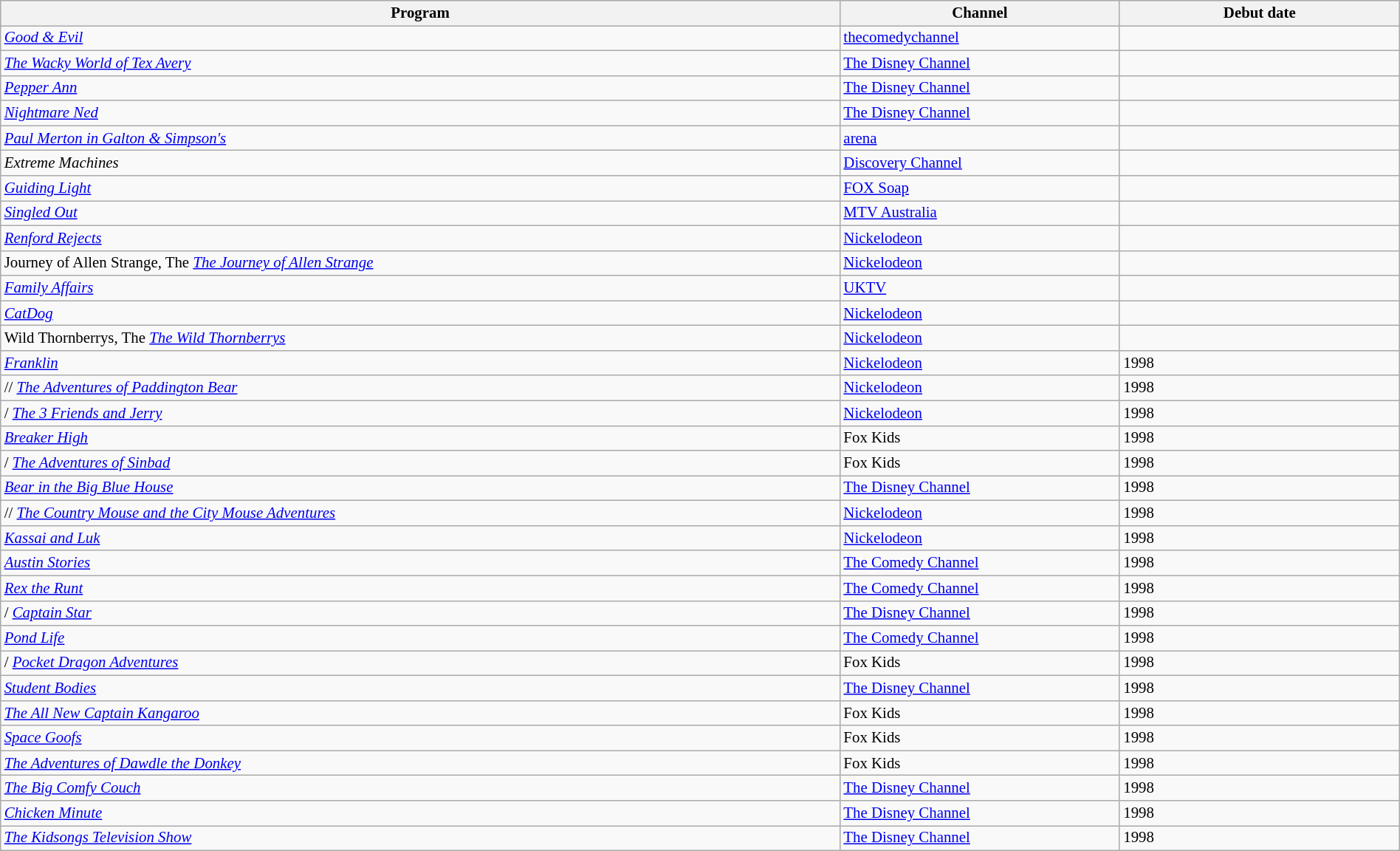<table class="wikitable sortable"  style="width:100%; font-size:87%;">
<tr style="background:#efefef;">
<th style="width:60%;">Program</th>
<th style="width:20%;">Channel</th>
<th style="width:20%;">Debut date</th>
</tr>
<tr>
<td> <em><a href='#'>Good & Evil</a></em></td>
<td><a href='#'>thecomedychannel</a></td>
<td></td>
</tr>
<tr>
<td> <em><a href='#'>The Wacky World of Tex Avery</a></em></td>
<td><a href='#'>The Disney Channel</a></td>
<td></td>
</tr>
<tr>
<td> <em><a href='#'>Pepper Ann</a></em></td>
<td><a href='#'>The Disney Channel</a></td>
<td></td>
</tr>
<tr>
<td> <em><a href='#'>Nightmare Ned</a></em></td>
<td><a href='#'>The Disney Channel</a></td>
<td></td>
</tr>
<tr>
<td> <em><a href='#'>Paul Merton in Galton & Simpson's</a></em></td>
<td><a href='#'>arena</a></td>
<td></td>
</tr>
<tr>
<td> <em>Extreme Machines</em></td>
<td><a href='#'>Discovery Channel</a></td>
<td></td>
</tr>
<tr>
<td> <em><a href='#'>Guiding Light</a></em></td>
<td><a href='#'>FOX Soap</a></td>
<td></td>
</tr>
<tr>
<td> <em><a href='#'>Singled Out</a></em></td>
<td><a href='#'>MTV Australia</a></td>
<td></td>
</tr>
<tr>
<td> <em><a href='#'>Renford Rejects</a></em></td>
<td><a href='#'>Nickelodeon</a></td>
<td></td>
</tr>
<tr>
<td><span>Journey of Allen Strange, The</span>  <em><a href='#'>The Journey of Allen Strange</a></em></td>
<td><a href='#'>Nickelodeon</a></td>
<td></td>
</tr>
<tr>
<td> <em><a href='#'>Family Affairs</a></em></td>
<td><a href='#'>UKTV</a></td>
<td></td>
</tr>
<tr>
<td> <em><a href='#'>CatDog</a></em></td>
<td><a href='#'>Nickelodeon</a></td>
<td></td>
</tr>
<tr>
<td><span>Wild Thornberrys, The</span>  <em><a href='#'>The Wild Thornberrys</a></em></td>
<td><a href='#'>Nickelodeon</a></td>
<td></td>
</tr>
<tr>
<td> <em><a href='#'>Franklin</a></em></td>
<td><a href='#'>Nickelodeon</a></td>
<td>1998</td>
</tr>
<tr>
<td>// <em><a href='#'>The Adventures of Paddington Bear</a></em></td>
<td><a href='#'>Nickelodeon</a></td>
<td>1998</td>
</tr>
<tr>
<td>/ <em><a href='#'>The 3 Friends and Jerry</a></em></td>
<td><a href='#'>Nickelodeon</a></td>
<td>1998</td>
</tr>
<tr>
<td> <em><a href='#'>Breaker High</a></em></td>
<td>Fox Kids</td>
<td>1998</td>
</tr>
<tr>
<td>/ <em><a href='#'>The Adventures of Sinbad</a></em></td>
<td>Fox Kids</td>
<td>1998</td>
</tr>
<tr>
<td> <em><a href='#'>Bear in the Big Blue House</a></em></td>
<td><a href='#'>The Disney Channel</a></td>
<td>1998</td>
</tr>
<tr>
<td>// <em><a href='#'>The Country Mouse and the City Mouse Adventures</a></em></td>
<td><a href='#'>Nickelodeon</a></td>
<td>1998</td>
</tr>
<tr>
<td> <em><a href='#'>Kassai and Luk</a></em></td>
<td><a href='#'>Nickelodeon</a></td>
<td>1998</td>
</tr>
<tr>
<td> <em><a href='#'>Austin Stories</a></em></td>
<td><a href='#'>The Comedy Channel</a></td>
<td>1998</td>
</tr>
<tr>
<td> <em><a href='#'>Rex the Runt</a></em></td>
<td><a href='#'>The Comedy Channel</a></td>
<td>1998</td>
</tr>
<tr>
<td>/ <em><a href='#'>Captain Star</a></em></td>
<td><a href='#'>The Disney Channel</a></td>
<td>1998</td>
</tr>
<tr>
<td> <em><a href='#'>Pond Life</a></em></td>
<td><a href='#'>The Comedy Channel</a></td>
<td>1998</td>
</tr>
<tr>
<td>/ <em><a href='#'>Pocket Dragon Adventures</a></em></td>
<td>Fox Kids</td>
<td>1998</td>
</tr>
<tr>
<td> <em><a href='#'>Student Bodies</a></em></td>
<td><a href='#'>The Disney Channel</a></td>
<td>1998</td>
</tr>
<tr>
<td> <em><a href='#'>The All New Captain Kangaroo</a></em></td>
<td>Fox Kids</td>
<td>1998</td>
</tr>
<tr>
<td> <em><a href='#'>Space Goofs</a></em></td>
<td>Fox Kids</td>
<td>1998</td>
</tr>
<tr>
<td> <em><a href='#'>The Adventures of Dawdle the Donkey</a></em></td>
<td>Fox Kids</td>
<td>1998</td>
</tr>
<tr>
<td> <em><a href='#'>The Big Comfy Couch</a></em></td>
<td><a href='#'>The Disney Channel</a></td>
<td>1998</td>
</tr>
<tr>
<td> <em><a href='#'>Chicken Minute</a></em></td>
<td><a href='#'>The Disney Channel</a></td>
<td>1998</td>
</tr>
<tr>
<td> <em><a href='#'>The Kidsongs Television Show</a></em></td>
<td><a href='#'>The Disney Channel</a></td>
<td>1998</td>
</tr>
</table>
